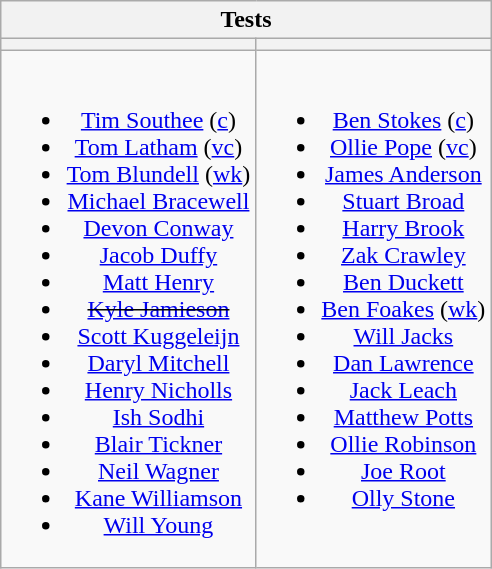<table class="wikitable" style="text-align:center; margin:auto">
<tr>
<th colspan=2>Tests</th>
</tr>
<tr>
<th></th>
<th></th>
</tr>
<tr style="vertical-align:top">
<td><br><ul><li><a href='#'>Tim Southee</a> (<a href='#'>c</a>)</li><li><a href='#'>Tom Latham</a> (<a href='#'>vc</a>)</li><li><a href='#'>Tom Blundell</a> (<a href='#'>wk</a>)</li><li><a href='#'>Michael Bracewell</a></li><li><a href='#'>Devon Conway</a></li><li><a href='#'>Jacob Duffy</a></li><li><a href='#'>Matt Henry</a></li><li><s><a href='#'>Kyle Jamieson</a></s></li><li><a href='#'>Scott Kuggeleijn</a></li><li><a href='#'>Daryl Mitchell</a></li><li><a href='#'>Henry Nicholls</a></li><li><a href='#'>Ish Sodhi</a></li><li><a href='#'>Blair Tickner</a></li><li><a href='#'>Neil Wagner</a></li><li><a href='#'>Kane Williamson</a></li><li><a href='#'>Will Young</a></li></ul></td>
<td><br><ul><li><a href='#'>Ben Stokes</a> (<a href='#'>c</a>)</li><li><a href='#'>Ollie Pope</a> (<a href='#'>vc</a>)</li><li><a href='#'>James Anderson</a></li><li><a href='#'>Stuart Broad</a></li><li><a href='#'>Harry Brook</a></li><li><a href='#'>Zak Crawley</a></li><li><a href='#'>Ben Duckett</a></li><li><a href='#'>Ben Foakes</a> (<a href='#'>wk</a>)</li><li><a href='#'>Will Jacks</a></li><li><a href='#'>Dan Lawrence</a></li><li><a href='#'>Jack Leach</a></li><li><a href='#'>Matthew Potts</a></li><li><a href='#'>Ollie Robinson</a></li><li><a href='#'>Joe Root</a></li><li><a href='#'>Olly Stone</a></li></ul></td>
</tr>
</table>
